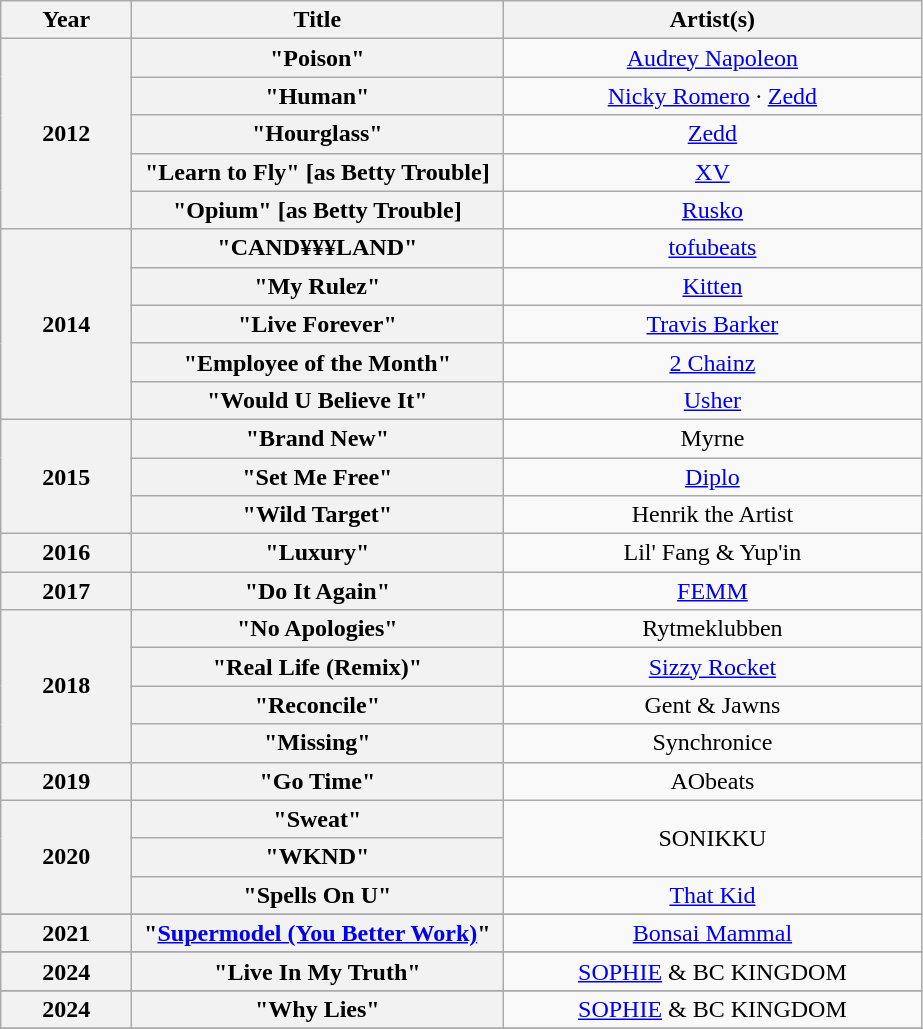<table class="wikitable plainrowheaders" style="text-align:center;">
<tr>
<th scope="col" style="width:5em;">Year</th>
<th scope="col" style="width:15em;">Title</th>
<th scope="col" style="width:17em;">Artist(s)</th>
</tr>
<tr>
<th rowspan="5">2012</th>
<th scope="row">"Poison"</th>
<td><a href='#'>Audrey Napoleon</a></td>
</tr>
<tr>
<th scope="row">"Human"</th>
<td><a href='#'>Nicky Romero</a> · <a href='#'>Zedd</a></td>
</tr>
<tr>
<th scope="row">"Hourglass"</th>
<td><a href='#'>Zedd</a></td>
</tr>
<tr>
<th scope="row">"Learn to Fly"  [as Betty Trouble]</th>
<td><a href='#'>XV</a></td>
</tr>
<tr>
<th scope="row">"Opium"  [as Betty Trouble]</th>
<td><a href='#'>Rusko</a></td>
</tr>
<tr>
<th rowspan="5">2014</th>
<th scope="row">"CAND¥¥¥LAND"</th>
<td><a href='#'>tofubeats</a></td>
</tr>
<tr>
<th scope="row">"My Rulez"</th>
<td><a href='#'>Kitten</a></td>
</tr>
<tr>
<th scope="row">"Live Forever"</th>
<td><a href='#'>Travis Barker</a></td>
</tr>
<tr>
<th scope="row">"Employee of the Month"</th>
<td><a href='#'>2 Chainz</a></td>
</tr>
<tr>
<th scope="row">"Would U Believe It"</th>
<td><a href='#'>Usher</a></td>
</tr>
<tr>
<th rowspan="3">2015</th>
<th scope="row">"Brand New"</th>
<td>Myrne</td>
</tr>
<tr>
<th scope="row">"Set Me Free"</th>
<td><a href='#'>Diplo</a></td>
</tr>
<tr>
<th scope="row">"Wild Target"</th>
<td>Henrik the Artist</td>
</tr>
<tr>
<th>2016</th>
<th scope="row">"Luxury"</th>
<td>Lil' Fang & Yup'in</td>
</tr>
<tr>
<th>2017</th>
<th scope="row">"Do It Again"</th>
<td><a href='#'>FEMM</a></td>
</tr>
<tr>
<th rowspan="4">2018</th>
<th scope="row">"No Apologies"</th>
<td>Rytmeklubben</td>
</tr>
<tr>
<th scope="row">"Real Life (Remix)"</th>
<td><a href='#'>Sizzy Rocket</a></td>
</tr>
<tr>
<th scope="row">"Reconcile"</th>
<td>Gent & Jawns</td>
</tr>
<tr>
<th scope="row">"Missing"</th>
<td>Synchronice</td>
</tr>
<tr>
<th>2019</th>
<th scope="row">"Go Time"</th>
<td>AObeats</td>
</tr>
<tr>
<th rowspan="3">2020</th>
<th scope="row">"Sweat"</th>
<td rowspan="2">SONIKKU</td>
</tr>
<tr>
<th scope="row">"WKND"</th>
</tr>
<tr>
<th scope="row">"Spells On U"</th>
<td><a href='#'>That Kid</a></td>
</tr>
<tr>
</tr>
<tr>
<th>2021</th>
<th scope="row">"<a href='#'>Supermodel (You Better Work)</a>"</th>
<td><a href='#'> Bonsai Mammal</a></td>
</tr>
<tr>
</tr>
<tr>
<th>2024</th>
<th scope="row">"Live In My Truth"</th>
<td><a href='#'>SOPHIE</a> & BC KINGDOM</td>
</tr>
<tr>
</tr>
<tr>
<th>2024</th>
<th scope="row">"Why Lies"</th>
<td><a href='#'>SOPHIE</a> & BC KINGDOM</td>
</tr>
<tr>
</tr>
<tr>
</tr>
</table>
